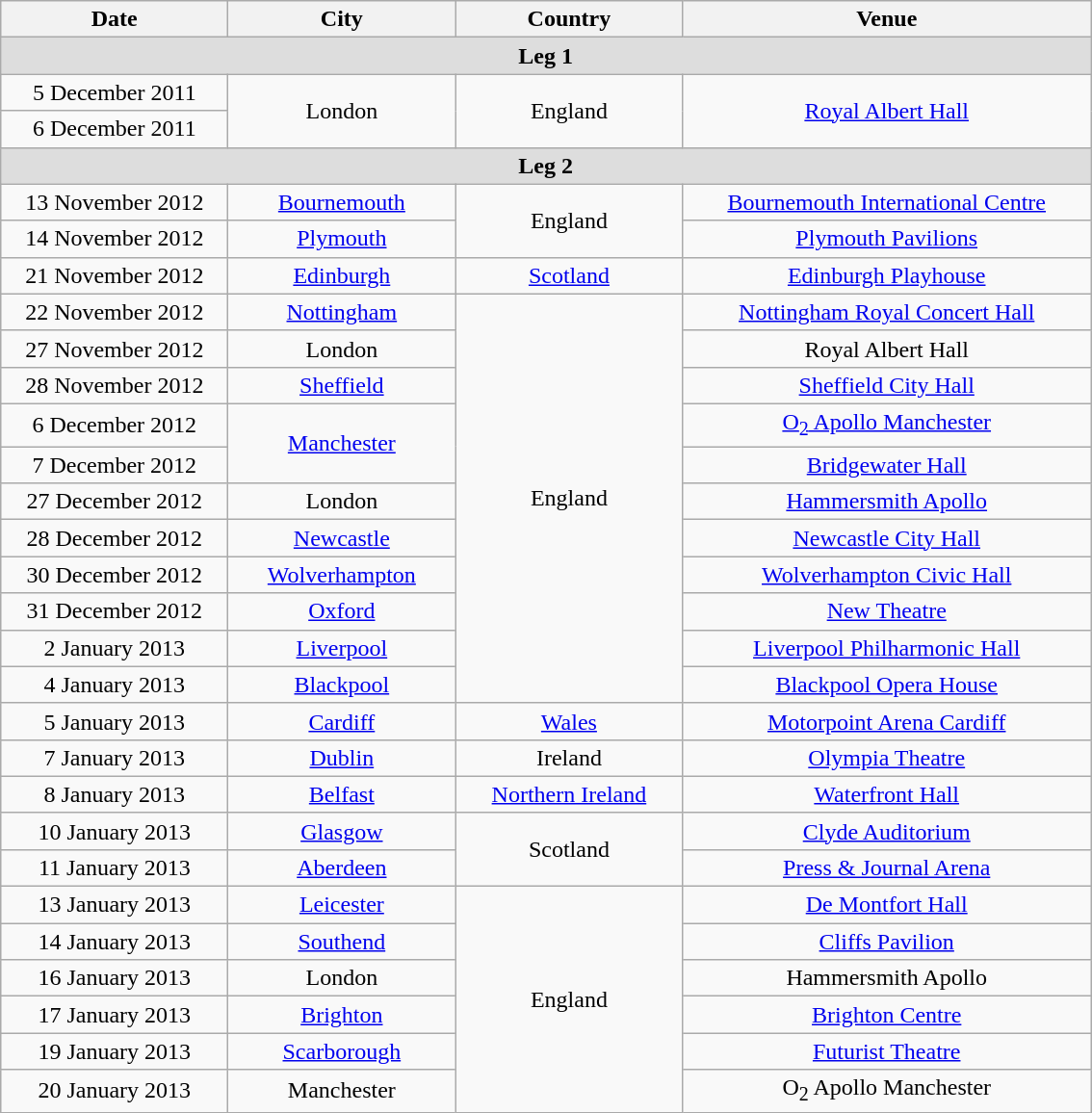<table class="wikitable" style="text-align:center;">
<tr>
<th style="width:150px;">Date</th>
<th style="width:150px;">City</th>
<th style="width:150px;">Country</th>
<th style="width:275px;">Venue</th>
</tr>
<tr style="background:#ddd;">
<td colspan="4"><strong>Leg 1</strong></td>
</tr>
<tr>
<td>5 December 2011</td>
<td rowspan="2">London</td>
<td rowspan="2">England</td>
<td rowspan="2"><a href='#'>Royal Albert Hall</a></td>
</tr>
<tr>
<td>6 December 2011</td>
</tr>
<tr style="background:#ddd;">
<td colspan="4"><strong>Leg 2</strong></td>
</tr>
<tr>
<td>13 November 2012</td>
<td><a href='#'>Bournemouth</a></td>
<td rowspan="2">England</td>
<td><a href='#'>Bournemouth International Centre</a></td>
</tr>
<tr>
<td>14 November 2012</td>
<td><a href='#'>Plymouth</a></td>
<td><a href='#'>Plymouth Pavilions</a></td>
</tr>
<tr>
<td>21 November 2012</td>
<td><a href='#'>Edinburgh</a></td>
<td><a href='#'>Scotland</a></td>
<td><a href='#'>Edinburgh Playhouse</a></td>
</tr>
<tr>
<td>22 November 2012</td>
<td><a href='#'>Nottingham</a></td>
<td rowspan="11">England</td>
<td><a href='#'>Nottingham Royal Concert Hall</a></td>
</tr>
<tr>
<td>27 November 2012</td>
<td>London</td>
<td>Royal Albert Hall</td>
</tr>
<tr>
<td>28 November 2012</td>
<td><a href='#'>Sheffield</a></td>
<td><a href='#'>Sheffield City Hall</a></td>
</tr>
<tr>
<td>6 December 2012</td>
<td rowspan="2"><a href='#'>Manchester</a></td>
<td><a href='#'>O<sub>2</sub> Apollo Manchester</a></td>
</tr>
<tr>
<td>7 December 2012</td>
<td><a href='#'>Bridgewater Hall</a></td>
</tr>
<tr>
<td>27 December 2012</td>
<td>London</td>
<td><a href='#'>Hammersmith Apollo</a></td>
</tr>
<tr>
<td>28 December 2012</td>
<td><a href='#'>Newcastle</a></td>
<td><a href='#'>Newcastle City Hall</a></td>
</tr>
<tr>
<td>30 December 2012</td>
<td><a href='#'>Wolverhampton</a></td>
<td><a href='#'>Wolverhampton Civic Hall</a></td>
</tr>
<tr>
<td>31 December 2012</td>
<td><a href='#'>Oxford</a></td>
<td><a href='#'>New Theatre</a></td>
</tr>
<tr>
<td>2 January 2013</td>
<td><a href='#'>Liverpool</a></td>
<td><a href='#'>Liverpool Philharmonic Hall</a></td>
</tr>
<tr>
<td>4 January 2013</td>
<td><a href='#'>Blackpool</a></td>
<td><a href='#'>Blackpool Opera House</a></td>
</tr>
<tr>
<td>5 January 2013</td>
<td><a href='#'>Cardiff</a></td>
<td><a href='#'>Wales</a></td>
<td><a href='#'>Motorpoint Arena Cardiff</a></td>
</tr>
<tr>
<td>7 January 2013</td>
<td><a href='#'>Dublin</a></td>
<td>Ireland</td>
<td><a href='#'>Olympia Theatre</a></td>
</tr>
<tr>
<td>8 January 2013</td>
<td><a href='#'>Belfast</a></td>
<td><a href='#'>Northern Ireland</a></td>
<td><a href='#'>Waterfront Hall</a></td>
</tr>
<tr>
<td>10 January 2013</td>
<td><a href='#'>Glasgow</a></td>
<td rowspan="2">Scotland</td>
<td><a href='#'>Clyde Auditorium</a></td>
</tr>
<tr>
<td>11 January 2013</td>
<td><a href='#'>Aberdeen</a></td>
<td><a href='#'>Press & Journal Arena</a></td>
</tr>
<tr>
<td>13 January 2013</td>
<td><a href='#'>Leicester</a></td>
<td rowspan="6">England</td>
<td><a href='#'>De Montfort Hall</a></td>
</tr>
<tr>
<td>14 January 2013</td>
<td><a href='#'>Southend</a></td>
<td><a href='#'>Cliffs Pavilion</a></td>
</tr>
<tr>
<td>16 January 2013</td>
<td>London</td>
<td>Hammersmith Apollo</td>
</tr>
<tr>
<td>17 January 2013</td>
<td><a href='#'>Brighton</a></td>
<td><a href='#'>Brighton Centre</a></td>
</tr>
<tr>
<td>19 January 2013</td>
<td><a href='#'>Scarborough</a></td>
<td><a href='#'>Futurist Theatre</a></td>
</tr>
<tr>
<td>20 January 2013</td>
<td>Manchester</td>
<td>O<sub>2</sub> Apollo Manchester</td>
</tr>
</table>
